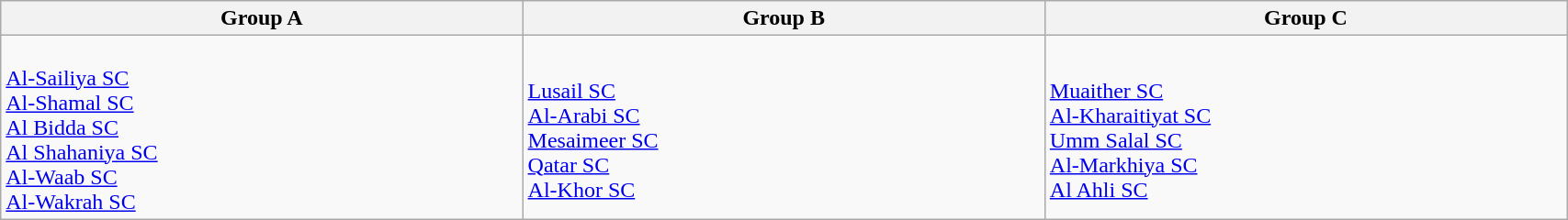<table class="wikitable" width=90%>
<tr>
<th width=20%>Group A</th>
<th width=20%>Group B</th>
<th width=20%>Group C</th>
</tr>
<tr>
<td><br><a href='#'>Al-Sailiya SC</a> <br>
<a href='#'>Al-Shamal SC</a> <br>
<a href='#'>Al Bidda SC</a> <br>
<a href='#'>Al Shahaniya SC</a> <br>
<a href='#'>Al-Waab SC</a> <br>
<a href='#'>Al-Wakrah SC</a> <br></td>
<td><br><a href='#'>Lusail SC</a> <br>
<a href='#'>Al-Arabi SC</a> <br>
<a href='#'>Mesaimeer SC</a> <br>
<a href='#'>Qatar SC</a> <br>
<a href='#'>Al-Khor SC</a> <br></td>
<td><br><a href='#'>Muaither SC</a> <br>
<a href='#'>Al-Kharaitiyat SC</a> <br>
<a href='#'>Umm Salal SC</a> <br>
<a href='#'>Al-Markhiya SC</a> <br>
<a href='#'>Al Ahli SC</a> <br></td>
</tr>
</table>
